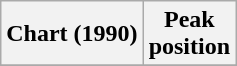<table class="wikitable sortable plainrowheaders" style="text-align:center">
<tr>
<th scope="col">Chart (1990)</th>
<th scope="col">Peak<br> position</th>
</tr>
<tr>
</tr>
</table>
